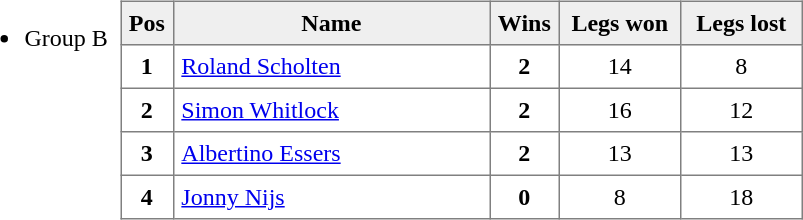<table>
<tr style="vertical-align: top;">
<td><br><ul><li>Group B</li></ul></td>
<td></td>
<td><br><table style=border-collapse:collapse border=1 cellspacing=0 cellpadding=5>
<tr align=center bgcolor=#efefef>
<th width=20>Pos</th>
<th width=200>Name</th>
<th width=20><strong>Wins</strong></th>
<th width=70>Legs won</th>
<th width=70>Legs lost</th>
</tr>
<tr align=center>
<td><strong>1</strong></td>
<td align="left"> <a href='#'>Roland Scholten</a></td>
<td><strong>2</strong></td>
<td>14</td>
<td>8</td>
</tr>
<tr align=center>
<td><strong>2</strong></td>
<td align="left"> <a href='#'>Simon Whitlock</a></td>
<td><strong>2</strong></td>
<td>16</td>
<td>12</td>
</tr>
<tr align=center>
<td><strong>3</strong></td>
<td align="left"> <a href='#'>Albertino Essers</a></td>
<td><strong>2</strong></td>
<td>13</td>
<td>13</td>
</tr>
<tr align=center>
<td><strong>4</strong></td>
<td align="left"> <a href='#'>Jonny Nijs</a></td>
<td><strong>0</strong></td>
<td>8</td>
<td>18</td>
</tr>
</table>
</td>
</tr>
</table>
